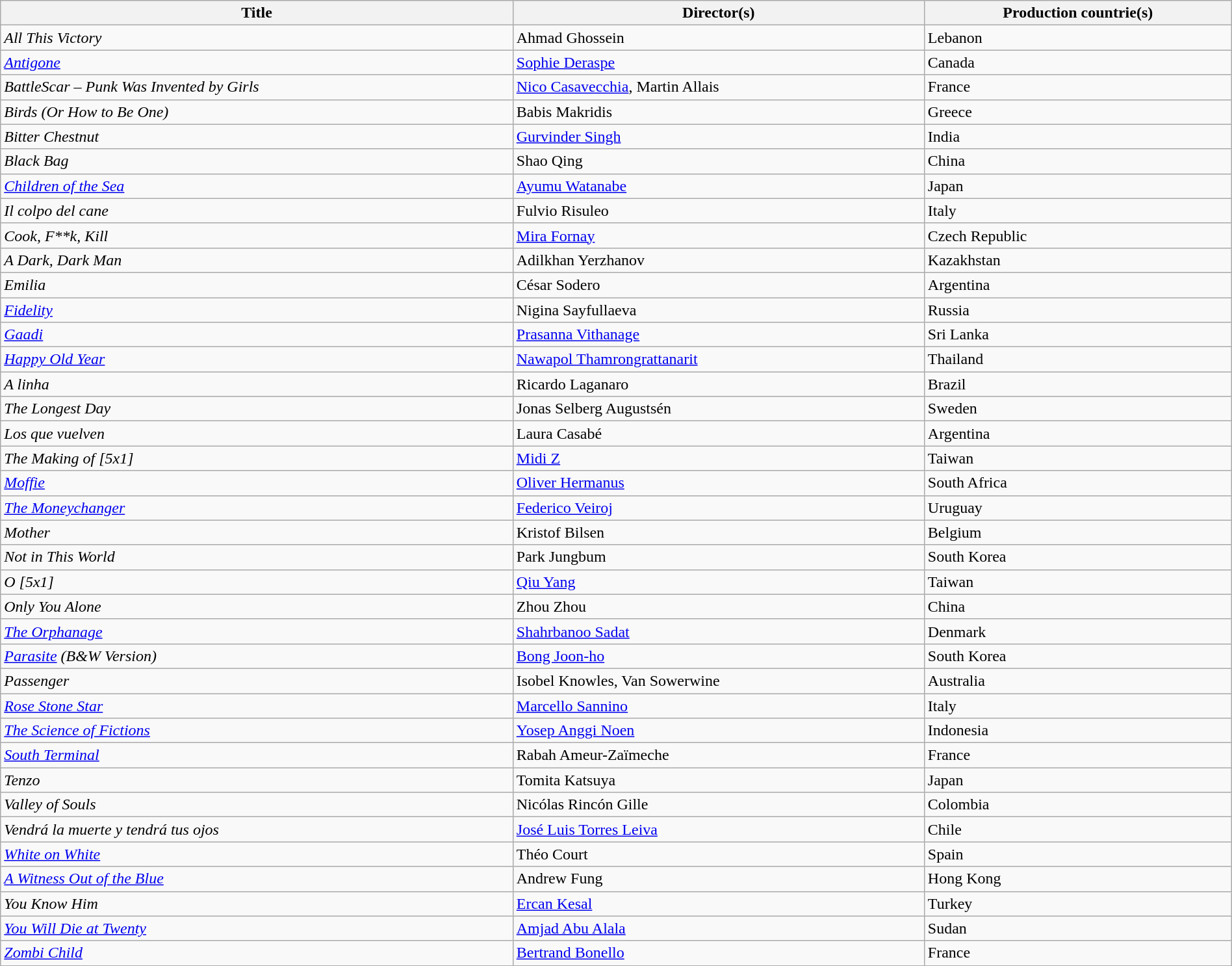<table class="sortable wikitable" style="width:100%; margin-bottom:4px" cellpadding="5">
<tr>
<th scope="col">Title</th>
<th scope="col">Director(s)</th>
<th scope="col">Production countrie(s)</th>
</tr>
<tr>
<td><em>All This Victory</em></td>
<td>Ahmad Ghossein</td>
<td>Lebanon</td>
</tr>
<tr>
<td><em><a href='#'>Antigone</a></em></td>
<td><a href='#'>Sophie Deraspe</a></td>
<td>Canada</td>
</tr>
<tr>
<td><em>BattleScar – Punk Was Invented by Girls</em></td>
<td><a href='#'>Nico Casavecchia</a>, Martin Allais</td>
<td>France</td>
</tr>
<tr>
<td><em>Birds (Or How to Be One)</em></td>
<td>Babis Makridis</td>
<td>Greece</td>
</tr>
<tr>
<td><em>Bitter Chestnut</em></td>
<td><a href='#'>Gurvinder Singh</a></td>
<td>India</td>
</tr>
<tr>
<td><em>Black Bag</em></td>
<td>Shao Qing</td>
<td>China</td>
</tr>
<tr>
<td><em><a href='#'>Children of the Sea</a></em></td>
<td><a href='#'>Ayumu Watanabe</a></td>
<td>Japan</td>
</tr>
<tr>
<td><em>Il colpo del cane</em></td>
<td>Fulvio Risuleo</td>
<td>Italy</td>
</tr>
<tr>
<td><em>Cook, F**k, Kill</em></td>
<td><a href='#'>Mira Fornay</a></td>
<td>Czech Republic</td>
</tr>
<tr>
<td><em>A Dark, Dark Man</em></td>
<td>Adilkhan Yerzhanov</td>
<td>Kazakhstan</td>
</tr>
<tr>
<td><em>Emilia</em></td>
<td>César Sodero</td>
<td>Argentina</td>
</tr>
<tr>
<td><em><a href='#'>Fidelity</a></em></td>
<td>Nigina Sayfullaeva</td>
<td>Russia</td>
</tr>
<tr>
<td><em><a href='#'>Gaadi</a></em></td>
<td><a href='#'>Prasanna Vithanage</a></td>
<td>Sri Lanka</td>
</tr>
<tr>
<td><em><a href='#'>Happy Old Year</a></em></td>
<td><a href='#'>Nawapol Thamrongrattanarit</a></td>
<td>Thailand</td>
</tr>
<tr>
<td><em>A linha</em></td>
<td>Ricardo Laganaro</td>
<td>Brazil</td>
</tr>
<tr>
<td><em>The Longest Day</em></td>
<td>Jonas Selberg Augustsén</td>
<td>Sweden</td>
</tr>
<tr>
<td><em>Los que vuelven</em></td>
<td>Laura Casabé</td>
<td>Argentina</td>
</tr>
<tr>
<td><em>The Making of [5x1]</em></td>
<td><a href='#'>Midi Z</a></td>
<td>Taiwan</td>
</tr>
<tr>
<td><em><a href='#'>Moffie</a></em></td>
<td><a href='#'>Oliver Hermanus</a></td>
<td>South Africa</td>
</tr>
<tr>
<td><em><a href='#'>The Moneychanger</a></em></td>
<td><a href='#'>Federico Veiroj</a></td>
<td>Uruguay</td>
</tr>
<tr>
<td><em>Mother</em></td>
<td>Kristof Bilsen</td>
<td>Belgium</td>
</tr>
<tr>
<td><em>Not in This World</em></td>
<td>Park Jungbum</td>
<td>South Korea</td>
</tr>
<tr>
<td><em>O [5x1]</em></td>
<td><a href='#'>Qiu Yang</a></td>
<td>Taiwan</td>
</tr>
<tr>
<td><em>Only You Alone</em></td>
<td>Zhou Zhou</td>
<td>China</td>
</tr>
<tr>
<td><em><a href='#'>The Orphanage</a></em></td>
<td><a href='#'>Shahrbanoo Sadat</a></td>
<td>Denmark</td>
</tr>
<tr>
<td><em><a href='#'>Parasite</a> (B&W Version)</em></td>
<td><a href='#'>Bong Joon-ho</a></td>
<td>South Korea</td>
</tr>
<tr>
<td><em>Passenger</em></td>
<td>Isobel Knowles, Van Sowerwine</td>
<td>Australia</td>
</tr>
<tr>
<td><em><a href='#'>Rose Stone Star</a></em></td>
<td><a href='#'>Marcello Sannino</a></td>
<td>Italy</td>
</tr>
<tr>
<td><em><a href='#'>The Science of Fictions</a></em></td>
<td><a href='#'>Yosep Anggi Noen</a></td>
<td>Indonesia</td>
</tr>
<tr>
<td><em><a href='#'>South Terminal</a></em></td>
<td>Rabah Ameur-Zaïmeche</td>
<td>France</td>
</tr>
<tr>
<td><em>Tenzo</em></td>
<td>Tomita Katsuya</td>
<td>Japan</td>
</tr>
<tr>
<td><em>Valley of Souls</em></td>
<td>Nicólas Rincón Gille</td>
<td>Colombia</td>
</tr>
<tr>
<td><em>Vendrá la muerte y tendrá tus ojos</em></td>
<td><a href='#'>José Luis Torres Leiva</a></td>
<td>Chile</td>
</tr>
<tr>
<td><em><a href='#'>White on White</a></em></td>
<td>Théo Court</td>
<td>Spain</td>
</tr>
<tr>
<td><em><a href='#'>A Witness Out of the Blue</a></em></td>
<td>Andrew Fung</td>
<td>Hong Kong</td>
</tr>
<tr>
<td><em>You Know Him</em></td>
<td><a href='#'>Ercan Kesal</a></td>
<td>Turkey</td>
</tr>
<tr>
<td><em><a href='#'>You Will Die at Twenty</a></em></td>
<td><a href='#'>Amjad Abu Alala</a></td>
<td>Sudan</td>
</tr>
<tr>
<td><em><a href='#'>Zombi Child</a></em></td>
<td><a href='#'>Bertrand Bonello</a></td>
<td>France</td>
</tr>
</table>
